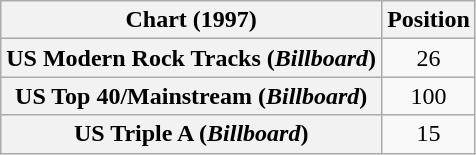<table class="wikitable sortable plainrowheaders" style="text-align:center">
<tr>
<th>Chart (1997)</th>
<th>Position</th>
</tr>
<tr>
<th scope="row">US Modern Rock Tracks (<em>Billboard</em>)</th>
<td>26</td>
</tr>
<tr>
<th scope="row">US Top 40/Mainstream (<em>Billboard</em>)</th>
<td>100</td>
</tr>
<tr>
<th scope="row">US Triple A (<em>Billboard</em>)</th>
<td>15</td>
</tr>
</table>
